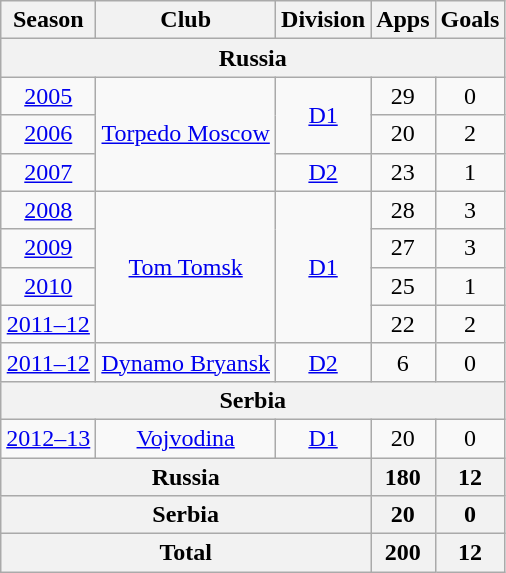<table class="wikitable" style="text-align:center">
<tr>
<th>Season</th>
<th>Club</th>
<th>Division</th>
<th>Apps</th>
<th>Goals</th>
</tr>
<tr>
<th colspan=5>Russia</th>
</tr>
<tr>
<td><a href='#'>2005</a></td>
<td rowspan="3"><a href='#'>Torpedo Moscow</a></td>
<td rowspan="2"><a href='#'>D1</a></td>
<td>29</td>
<td>0</td>
</tr>
<tr>
<td><a href='#'>2006</a></td>
<td>20</td>
<td>2</td>
</tr>
<tr>
<td><a href='#'>2007</a></td>
<td rowspan="1"><a href='#'>D2</a></td>
<td>23</td>
<td>1</td>
</tr>
<tr>
<td><a href='#'>2008</a></td>
<td rowspan="4"><a href='#'>Tom Tomsk</a></td>
<td rowspan="4"><a href='#'>D1</a></td>
<td>28</td>
<td>3</td>
</tr>
<tr>
<td><a href='#'>2009</a></td>
<td>27</td>
<td>3</td>
</tr>
<tr>
<td><a href='#'>2010</a></td>
<td>25</td>
<td>1</td>
</tr>
<tr>
<td><a href='#'>2011–12</a></td>
<td>22</td>
<td>2</td>
</tr>
<tr>
<td><a href='#'>2011–12</a></td>
<td rowspan="1"><a href='#'>Dynamo Bryansk</a></td>
<td rowspan="1"><a href='#'>D2</a></td>
<td>6</td>
<td>0</td>
</tr>
<tr>
<th colspan=5>Serbia</th>
</tr>
<tr>
<td><a href='#'>2012–13</a></td>
<td rowspan="1"><a href='#'>Vojvodina</a></td>
<td rowspan="1"><a href='#'>D1</a></td>
<td>20</td>
<td>0</td>
</tr>
<tr>
<th colspan=3>Russia</th>
<th>180</th>
<th>12</th>
</tr>
<tr>
<th colspan=3>Serbia</th>
<th>20</th>
<th>0</th>
</tr>
<tr>
<th colspan=3>Total</th>
<th>200</th>
<th>12</th>
</tr>
</table>
